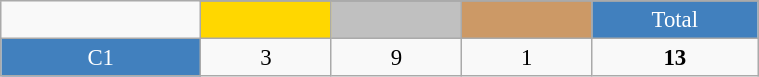<table class="wikitable"  style="font-size:95%; text-align:center; border:gray solid 1px; width:40%;">
<tr>
<td rowspan="2" style="width:3%;"></td>
</tr>
<tr>
<td style="width:2%;" bgcolor=gold></td>
<td style="width:2%;" bgcolor=silver></td>
<td style="width:2%;" bgcolor=cc9966></td>
<td style="width:2%; background-color:#4180be; color:white;">Total</td>
</tr>
<tr>
<td style="background-color:#4180be; color:white;">C1</td>
<td>3</td>
<td>9</td>
<td>1</td>
<td><strong>13</strong></td>
</tr>
</table>
